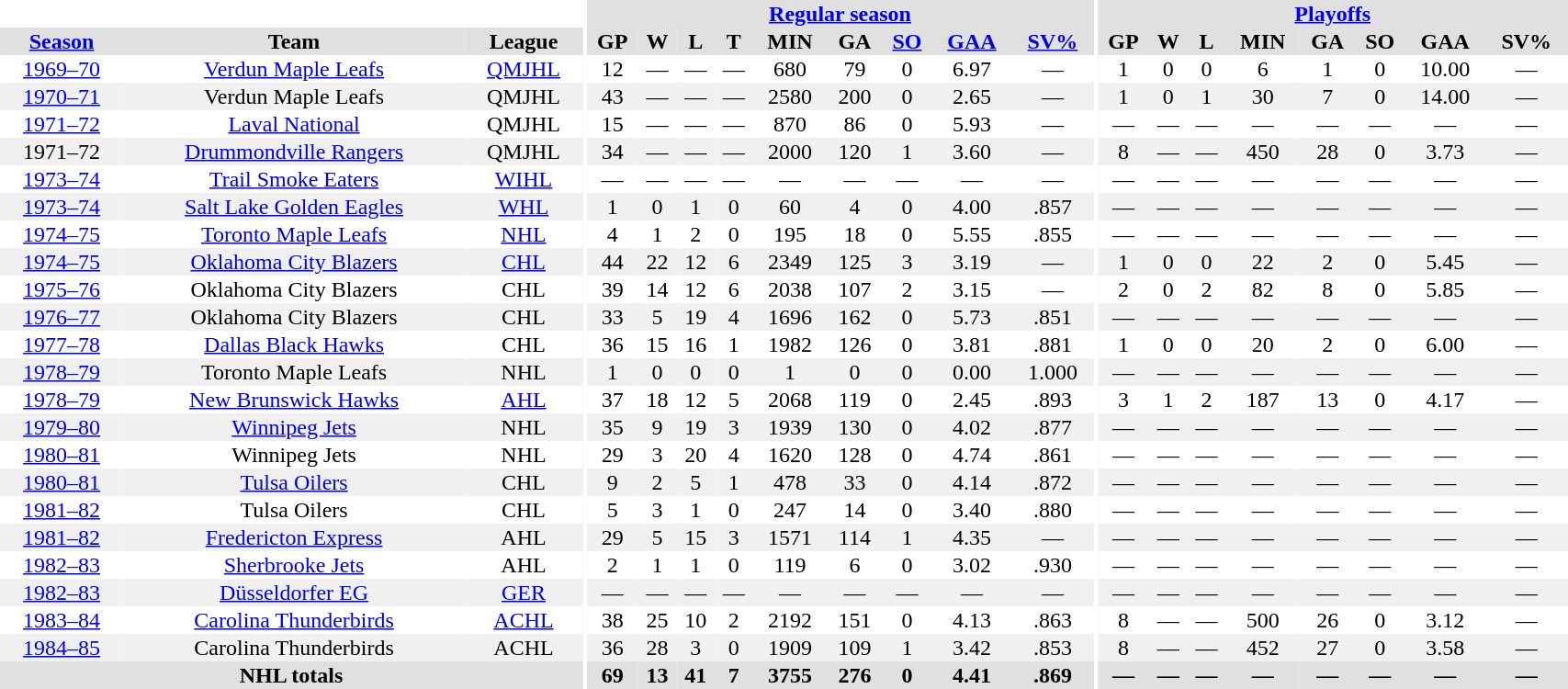<table border="0" cellpadding="1" cellspacing="0" style="width:90%; text-align:center;">
<tr bgcolor="#e0e0e0">
<th colspan="3" bgcolor="#ffffff"></th>
<th rowspan="99" bgcolor="#ffffff"></th>
<th colspan="9" bgcolor="#e0e0e0"><a href='#'>Regular season</a></th>
<th rowspan="99" bgcolor="#ffffff"></th>
<th colspan="8" bgcolor="#e0e0e0"><a href='#'>Playoffs</a></th>
</tr>
<tr bgcolor="#e0e0e0">
<th><a href='#'>Season</a></th>
<th>Team</th>
<th>League</th>
<th>GP</th>
<th>W</th>
<th>L</th>
<th>T</th>
<th>MIN</th>
<th>GA</th>
<th><a href='#'>SO</a></th>
<th><a href='#'>GAA</a></th>
<th><a href='#'>SV%</a></th>
<th>GP</th>
<th>W</th>
<th>L</th>
<th>MIN</th>
<th>GA</th>
<th>SO</th>
<th>GAA</th>
<th>SV%</th>
</tr>
<tr>
<td><a href='#'>1969–70</a></td>
<td><a href='#'>Verdun Maple Leafs</a></td>
<td><a href='#'>QMJHL</a></td>
<td>12</td>
<td>—</td>
<td>—</td>
<td>—</td>
<td>680</td>
<td>79</td>
<td>0</td>
<td>6.97</td>
<td>—</td>
<td>1</td>
<td>0</td>
<td>0</td>
<td>6</td>
<td>1</td>
<td>0</td>
<td>10.00</td>
<td>—</td>
</tr>
<tr bgcolor="#f0f0f0">
<td><a href='#'>1970–71</a></td>
<td>Verdun Maple Leafs</td>
<td>QMJHL</td>
<td>43</td>
<td>—</td>
<td>—</td>
<td>—</td>
<td>2580</td>
<td>200</td>
<td>0</td>
<td>2.65</td>
<td>—</td>
<td>1</td>
<td>0</td>
<td>1</td>
<td>30</td>
<td>7</td>
<td>0</td>
<td>14.00</td>
<td>—</td>
</tr>
<tr>
<td><a href='#'>1971–72</a></td>
<td><a href='#'>Laval National</a></td>
<td>QMJHL</td>
<td>15</td>
<td>—</td>
<td>—</td>
<td>—</td>
<td>870</td>
<td>86</td>
<td>0</td>
<td>5.93</td>
<td>—</td>
<td>—</td>
<td>—</td>
<td>—</td>
<td>—</td>
<td>—</td>
<td>—</td>
<td>—</td>
<td>—</td>
</tr>
<tr bgcolor="#f0f0f0">
<td>1971–72</td>
<td><a href='#'>Drummondville Rangers</a></td>
<td>QMJHL</td>
<td>34</td>
<td>—</td>
<td>—</td>
<td>—</td>
<td>2000</td>
<td>120</td>
<td>1</td>
<td>3.60</td>
<td>—</td>
<td>8</td>
<td>—</td>
<td>—</td>
<td>450</td>
<td>28</td>
<td>0</td>
<td>3.73</td>
<td>—</td>
</tr>
<tr>
<td><a href='#'>1973–74</a></td>
<td><a href='#'>Trail Smoke Eaters</a></td>
<td><a href='#'>WIHL</a></td>
<td>—</td>
<td>—</td>
<td>—</td>
<td>—</td>
<td>—</td>
<td>—</td>
<td>—</td>
<td>—</td>
<td>—</td>
<td>—</td>
<td>—</td>
<td>—</td>
<td>—</td>
<td>—</td>
<td>—</td>
<td>—</td>
<td>—</td>
</tr>
<tr bgcolor="#f0f0f0">
<td><a href='#'>1973–74</a></td>
<td><a href='#'>Salt Lake Golden Eagles</a></td>
<td><a href='#'>WHL</a></td>
<td>1</td>
<td>0</td>
<td>1</td>
<td>0</td>
<td>60</td>
<td>4</td>
<td>0</td>
<td>4.00</td>
<td>.857</td>
<td>—</td>
<td>—</td>
<td>—</td>
<td>—</td>
<td>—</td>
<td>—</td>
<td>—</td>
<td>—</td>
</tr>
<tr>
<td><a href='#'>1974–75</a></td>
<td><a href='#'>Toronto Maple Leafs</a></td>
<td><a href='#'>NHL</a></td>
<td>4</td>
<td>1</td>
<td>2</td>
<td>0</td>
<td>195</td>
<td>18</td>
<td>0</td>
<td>5.55</td>
<td>.855</td>
<td>—</td>
<td>—</td>
<td>—</td>
<td>—</td>
<td>—</td>
<td>—</td>
<td>—</td>
<td>—</td>
</tr>
<tr bgcolor="#f0f0f0">
<td><a href='#'>1974–75</a></td>
<td><a href='#'>Oklahoma City Blazers</a></td>
<td><a href='#'>CHL</a></td>
<td>44</td>
<td>22</td>
<td>12</td>
<td>6</td>
<td>2349</td>
<td>125</td>
<td>3</td>
<td>3.19</td>
<td>—</td>
<td>1</td>
<td>0</td>
<td>0</td>
<td>22</td>
<td>2</td>
<td>0</td>
<td>5.45</td>
<td>—</td>
</tr>
<tr>
<td><a href='#'>1975–76</a></td>
<td>Oklahoma City Blazers</td>
<td>CHL</td>
<td>39</td>
<td>14</td>
<td>12</td>
<td>6</td>
<td>2038</td>
<td>107</td>
<td>2</td>
<td>3.15</td>
<td>—</td>
<td>2</td>
<td>0</td>
<td>2</td>
<td>82</td>
<td>8</td>
<td>0</td>
<td>5.85</td>
<td>—</td>
</tr>
<tr bgcolor="#f0f0f0">
<td><a href='#'>1976–77</a></td>
<td>Oklahoma City Blazers</td>
<td>CHL</td>
<td>33</td>
<td>5</td>
<td>19</td>
<td>4</td>
<td>1696</td>
<td>162</td>
<td>0</td>
<td>5.73</td>
<td>.851</td>
<td>—</td>
<td>—</td>
<td>—</td>
<td>—</td>
<td>—</td>
<td>—</td>
<td>—</td>
<td>—</td>
</tr>
<tr>
<td><a href='#'>1977–78</a></td>
<td><a href='#'>Dallas Black Hawks</a></td>
<td>CHL</td>
<td>36</td>
<td>15</td>
<td>16</td>
<td>1</td>
<td>1982</td>
<td>126</td>
<td>0</td>
<td>3.81</td>
<td>.881</td>
<td>1</td>
<td>0</td>
<td>0</td>
<td>20</td>
<td>2</td>
<td>0</td>
<td>6.00</td>
<td>—</td>
</tr>
<tr bgcolor="#f0f0f0">
<td><a href='#'>1978–79</a></td>
<td>Toronto Maple Leafs</td>
<td>NHL</td>
<td>1</td>
<td>0</td>
<td>0</td>
<td>0</td>
<td>1</td>
<td>0</td>
<td>0</td>
<td>0.00</td>
<td>1.000</td>
<td>—</td>
<td>—</td>
<td>—</td>
<td>—</td>
<td>—</td>
<td>—</td>
<td>—</td>
<td>—</td>
</tr>
<tr>
<td><a href='#'>1978–79</a></td>
<td><a href='#'>New Brunswick Hawks</a></td>
<td><a href='#'>AHL</a></td>
<td>37</td>
<td>18</td>
<td>12</td>
<td>5</td>
<td>2068</td>
<td>119</td>
<td>0</td>
<td>2.45</td>
<td>.893</td>
<td>3</td>
<td>1</td>
<td>2</td>
<td>187</td>
<td>13</td>
<td>0</td>
<td>4.17</td>
<td>—</td>
</tr>
<tr bgcolor="#f0f0f0">
<td><a href='#'>1979–80</a></td>
<td><a href='#'>Winnipeg Jets</a></td>
<td>NHL</td>
<td>35</td>
<td>9</td>
<td>19</td>
<td>3</td>
<td>1939</td>
<td>130</td>
<td>0</td>
<td>4.02</td>
<td>.877</td>
<td>—</td>
<td>—</td>
<td>—</td>
<td>—</td>
<td>—</td>
<td>—</td>
<td>—</td>
<td>—</td>
</tr>
<tr>
<td><a href='#'>1980–81</a></td>
<td>Winnipeg Jets</td>
<td>NHL</td>
<td>29</td>
<td>3</td>
<td>20</td>
<td>4</td>
<td>1620</td>
<td>128</td>
<td>0</td>
<td>4.74</td>
<td>.861</td>
<td>—</td>
<td>—</td>
<td>—</td>
<td>—</td>
<td>—</td>
<td>—</td>
<td>—</td>
<td>—</td>
</tr>
<tr bgcolor="#f0f0f0">
<td><a href='#'>1980–81</a></td>
<td><a href='#'>Tulsa Oilers</a></td>
<td>CHL</td>
<td>9</td>
<td>2</td>
<td>5</td>
<td>1</td>
<td>478</td>
<td>33</td>
<td>0</td>
<td>4.14</td>
<td>.872</td>
<td>—</td>
<td>—</td>
<td>—</td>
<td>—</td>
<td>—</td>
<td>—</td>
<td>—</td>
<td>—</td>
</tr>
<tr>
<td><a href='#'>1981–82</a></td>
<td>Tulsa Oilers</td>
<td>CHL</td>
<td>5</td>
<td>3</td>
<td>1</td>
<td>0</td>
<td>247</td>
<td>14</td>
<td>0</td>
<td>3.40</td>
<td>.880</td>
<td>—</td>
<td>—</td>
<td>—</td>
<td>—</td>
<td>—</td>
<td>—</td>
<td>—</td>
<td>—</td>
</tr>
<tr bgcolor="#f0f0f0">
<td><a href='#'>1981–82</a></td>
<td><a href='#'>Fredericton Express</a></td>
<td>AHL</td>
<td>29</td>
<td>5</td>
<td>15</td>
<td>3</td>
<td>1571</td>
<td>114</td>
<td>1</td>
<td>4.35</td>
<td>—</td>
<td>—</td>
<td>—</td>
<td>—</td>
<td>—</td>
<td>—</td>
<td>—</td>
<td>—</td>
<td>—</td>
</tr>
<tr>
<td><a href='#'>1982–83</a></td>
<td><a href='#'>Sherbrooke Jets</a></td>
<td>AHL</td>
<td>2</td>
<td>1</td>
<td>1</td>
<td>0</td>
<td>119</td>
<td>6</td>
<td>0</td>
<td>3.02</td>
<td>.930</td>
<td>—</td>
<td>—</td>
<td>—</td>
<td>—</td>
<td>—</td>
<td>—</td>
<td>—</td>
<td>—</td>
</tr>
<tr bgcolor="#f0f0f0">
<td><a href='#'>1982–83</a></td>
<td><a href='#'>Düsseldorfer EG</a></td>
<td><a href='#'>GER</a></td>
<td>—</td>
<td>—</td>
<td>—</td>
<td>—</td>
<td>—</td>
<td>—</td>
<td>—</td>
<td>—</td>
<td>—</td>
<td>—</td>
<td>—</td>
<td>—</td>
<td>—</td>
<td>—</td>
<td>—</td>
<td>—</td>
<td>—</td>
</tr>
<tr>
<td><a href='#'>1983–84</a></td>
<td><a href='#'>Carolina Thunderbirds</a></td>
<td><a href='#'>ACHL</a></td>
<td>38</td>
<td>25</td>
<td>10</td>
<td>2</td>
<td>2192</td>
<td>151</td>
<td>0</td>
<td>4.13</td>
<td>.863</td>
<td>8</td>
<td>—</td>
<td>—</td>
<td>500</td>
<td>26</td>
<td>0</td>
<td>3.12</td>
<td>—</td>
</tr>
<tr bgcolor="#f0f0f0">
<td><a href='#'>1984–85</a></td>
<td>Carolina Thunderbirds</td>
<td>ACHL</td>
<td>36</td>
<td>28</td>
<td>3</td>
<td>0</td>
<td>1909</td>
<td>109</td>
<td>1</td>
<td>3.42</td>
<td>.853</td>
<td>8</td>
<td>—</td>
<td>—</td>
<td>452</td>
<td>27</td>
<td>0</td>
<td>3.58</td>
<td>—</td>
</tr>
<tr bgcolor="#e0e0e0">
<th colspan=3>NHL totals</th>
<th>69</th>
<th>13</th>
<th>41</th>
<th>7</th>
<th>3755</th>
<th>276</th>
<th>0</th>
<th>4.41</th>
<th>.869</th>
<th>—</th>
<th>—</th>
<th>—</th>
<th>—</th>
<th>—</th>
<th>—</th>
<th>—</th>
<th>—</th>
</tr>
</table>
